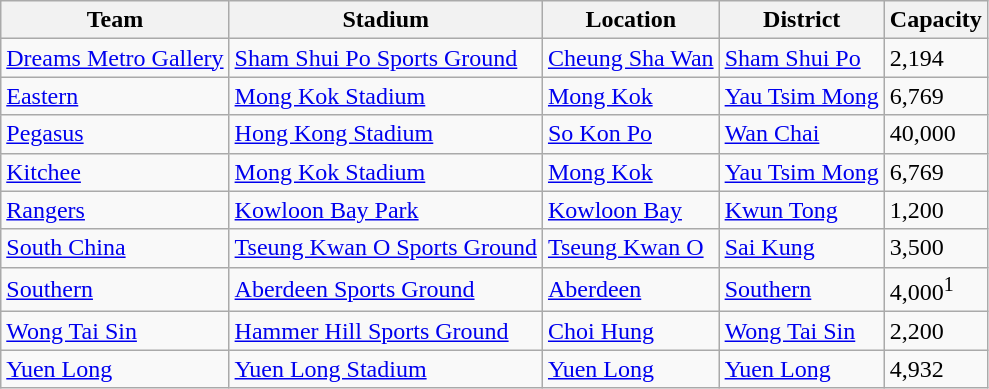<table class="wikitable sortable">
<tr>
<th>Team</th>
<th>Stadium</th>
<th>Location</th>
<th>District</th>
<th>Capacity</th>
</tr>
<tr>
<td><a href='#'>Dreams Metro Gallery</a></td>
<td><a href='#'>Sham Shui Po Sports Ground</a></td>
<td><a href='#'>Cheung Sha Wan</a></td>
<td><a href='#'>Sham Shui Po</a></td>
<td>2,194</td>
</tr>
<tr>
<td><a href='#'>Eastern</a></td>
<td><a href='#'>Mong Kok Stadium</a></td>
<td><a href='#'>Mong Kok</a></td>
<td><a href='#'>Yau Tsim Mong</a></td>
<td>6,769</td>
</tr>
<tr>
<td><a href='#'>Pegasus</a></td>
<td><a href='#'>Hong Kong Stadium</a></td>
<td><a href='#'>So Kon Po</a></td>
<td><a href='#'>Wan Chai</a></td>
<td>40,000</td>
</tr>
<tr>
<td><a href='#'>Kitchee</a></td>
<td><a href='#'>Mong Kok Stadium</a></td>
<td><a href='#'>Mong Kok</a></td>
<td><a href='#'>Yau Tsim Mong</a></td>
<td>6,769</td>
</tr>
<tr>
<td><a href='#'>Rangers</a></td>
<td><a href='#'>Kowloon Bay Park</a></td>
<td><a href='#'>Kowloon Bay</a></td>
<td><a href='#'>Kwun Tong</a></td>
<td>1,200</td>
</tr>
<tr>
<td><a href='#'>South China</a></td>
<td><a href='#'>Tseung Kwan O Sports Ground</a></td>
<td><a href='#'>Tseung Kwan O</a></td>
<td><a href='#'>Sai Kung</a></td>
<td>3,500</td>
</tr>
<tr>
<td><a href='#'>Southern</a></td>
<td><a href='#'>Aberdeen Sports Ground</a></td>
<td><a href='#'>Aberdeen</a></td>
<td><a href='#'>Southern</a></td>
<td>4,000<sup>1</sup></td>
</tr>
<tr>
<td><a href='#'>Wong Tai Sin</a></td>
<td><a href='#'>Hammer Hill Sports Ground</a></td>
<td><a href='#'>Choi Hung</a></td>
<td><a href='#'>Wong Tai Sin</a></td>
<td>2,200</td>
</tr>
<tr>
<td><a href='#'>Yuen Long</a></td>
<td><a href='#'>Yuen Long Stadium</a></td>
<td><a href='#'>Yuen Long</a></td>
<td><a href='#'>Yuen Long</a></td>
<td>4,932</td>
</tr>
</table>
